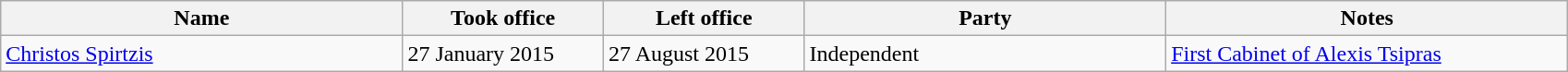<table class="wikitable">
<tr>
<th width="20%">Name</th>
<th width="10%">Took office</th>
<th width="10%">Left office</th>
<th width="18%">Party</th>
<th width="20%">Notes</th>
</tr>
<tr>
<td><a href='#'>Christos Spirtzis</a></td>
<td>27 January 2015</td>
<td>27 August 2015</td>
<td>Independent</td>
<td><a href='#'>First Cabinet of Alexis Tsipras</a></td>
</tr>
</table>
